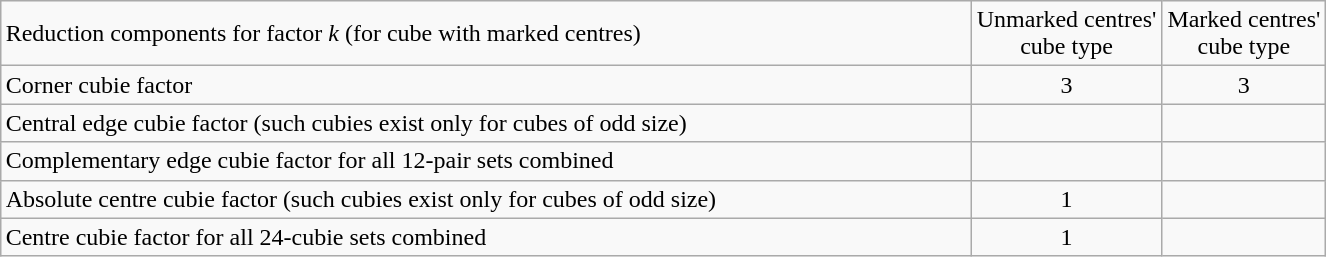<table class="wikitable" style="margin:0.5em auto; text-align:center">
<tr>
<td style="text-align:left; width:40em">Reduction components for factor <em>k</em> (for cube with marked centres)</td>
<td>Unmarked centres'<br>cube type</td>
<td>Marked centres'<br>cube type</td>
</tr>
<tr>
<td style="text-align:left">Corner cubie factor</td>
<td>3</td>
<td>3</td>
</tr>
<tr>
<td style="text-align:left">Central edge cubie factor (such cubies exist only for cubes of odd size)</td>
<td></td>
<td></td>
</tr>
<tr>
<td style="text-align:left">Complementary edge cubie factor for all 12-pair sets combined</td>
<td></td>
<td></td>
</tr>
<tr>
<td style="text-align:left">Absolute centre cubie factor (such cubies exist only for cubes of odd size)</td>
<td>1</td>
<td></td>
</tr>
<tr>
<td style="text-align:left">Centre cubie factor for all 24-cubie sets combined</td>
<td>1</td>
<td></td>
</tr>
</table>
